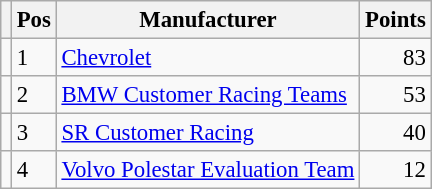<table class="wikitable" style="font-size: 95%;">
<tr>
<th></th>
<th>Pos</th>
<th>Manufacturer</th>
<th>Points</th>
</tr>
<tr>
<td align="left"></td>
<td>1</td>
<td> <a href='#'>Chevrolet</a></td>
<td align="right">83</td>
</tr>
<tr>
<td align="left"></td>
<td>2</td>
<td> <a href='#'>BMW Customer Racing Teams</a></td>
<td align="right">53</td>
</tr>
<tr>
<td align="left"></td>
<td>3</td>
<td> <a href='#'>SR Customer Racing</a></td>
<td align="right">40</td>
</tr>
<tr>
<td align="left"></td>
<td>4</td>
<td> <a href='#'>Volvo Polestar Evaluation Team</a></td>
<td align="right">12</td>
</tr>
</table>
